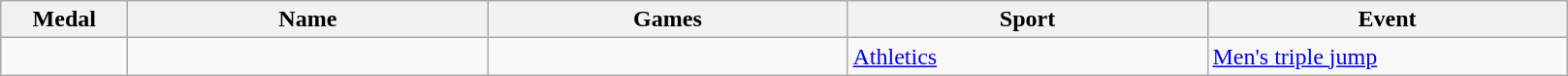<table class="wikitable sortable">
<tr>
<th style="width:5em">Medal</th>
<th style="width:15em">Name</th>
<th style="width:15em">Games</th>
<th style="width:15em">Sport</th>
<th style="width:15em">Event</th>
</tr>
<tr>
<td></td>
<td></td>
<td></td>
<td> <a href='#'>Athletics</a></td>
<td><a href='#'>Men's triple jump</a></td>
</tr>
</table>
